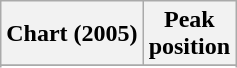<table class="wikitable sortable plainrowheaders" style="text-align:center">
<tr>
<th scope="col">Chart (2005)</th>
<th scope="col">Peak<br>position</th>
</tr>
<tr>
</tr>
<tr>
</tr>
</table>
